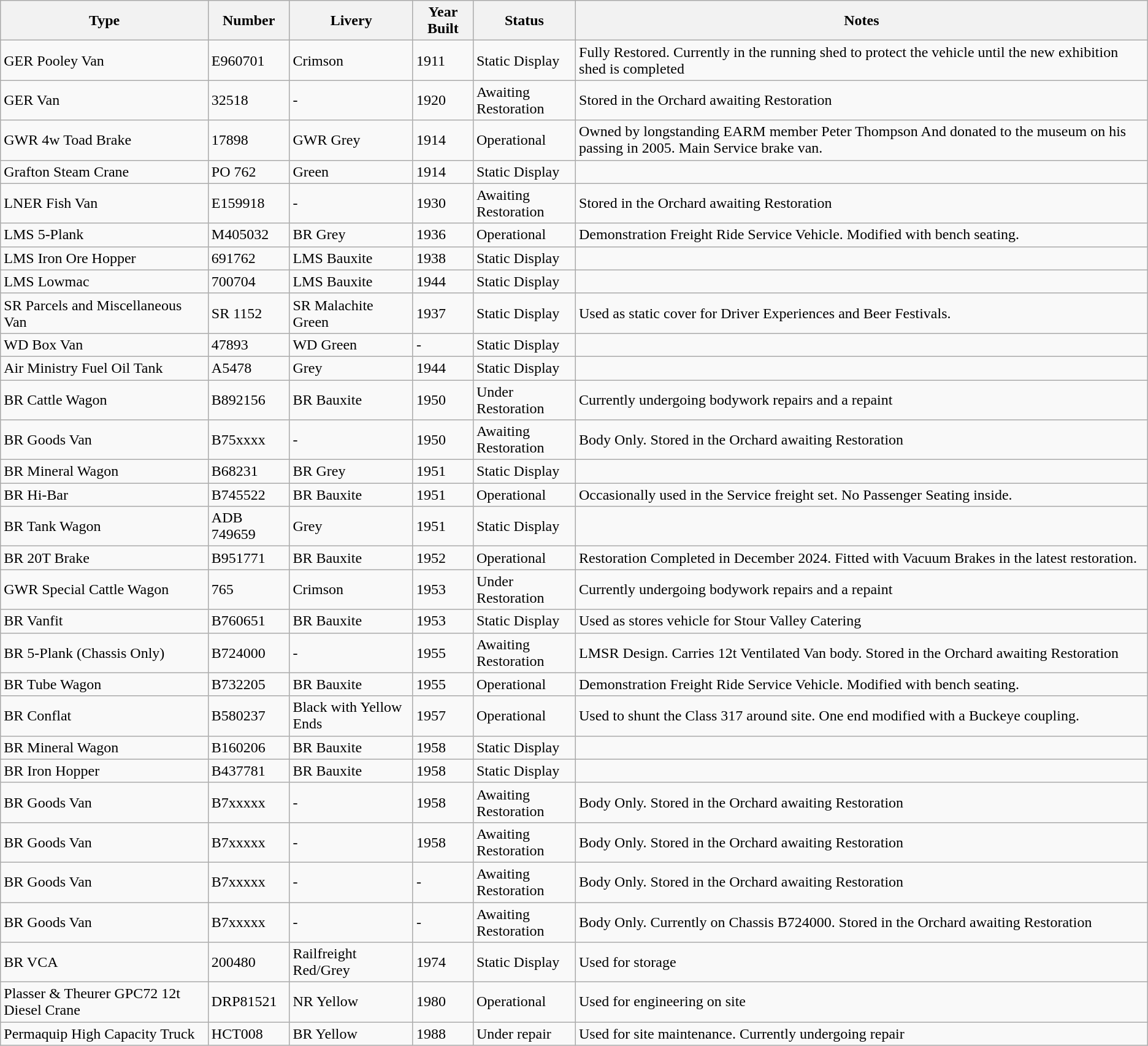<table class="wikitable">
<tr>
<th>Type</th>
<th>Number</th>
<th>Livery</th>
<th>Year Built</th>
<th>Status</th>
<th>Notes</th>
</tr>
<tr>
<td>GER Pooley Van</td>
<td>E960701</td>
<td>Crimson</td>
<td>1911</td>
<td>Static Display</td>
<td>Fully Restored. Currently in the running shed to protect the vehicle until the new exhibition shed is completed</td>
</tr>
<tr>
<td>GER Van</td>
<td>32518</td>
<td>-</td>
<td>1920</td>
<td>Awaiting<br>Restoration</td>
<td>Stored in the Orchard awaiting Restoration</td>
</tr>
<tr>
<td>GWR 4w Toad Brake</td>
<td>17898</td>
<td>GWR Grey</td>
<td>1914</td>
<td>Operational</td>
<td>Owned by longstanding EARM member Peter Thompson And donated to the museum on his passing in 2005. Main Service brake van.</td>
</tr>
<tr>
<td>Grafton Steam Crane</td>
<td>PO 762</td>
<td>Green</td>
<td>1914</td>
<td>Static Display</td>
<td></td>
</tr>
<tr>
<td>LNER Fish Van</td>
<td>E159918</td>
<td>-</td>
<td>1930</td>
<td>Awaiting<br>Restoration</td>
<td>Stored in the Orchard awaiting Restoration</td>
</tr>
<tr>
<td>LMS 5-Plank</td>
<td>M405032</td>
<td>BR Grey</td>
<td>1936</td>
<td>Operational</td>
<td>Demonstration Freight Ride Service Vehicle. Modified with bench seating.</td>
</tr>
<tr>
<td>LMS Iron Ore Hopper</td>
<td>691762</td>
<td>LMS Bauxite</td>
<td>1938</td>
<td>Static Display</td>
<td></td>
</tr>
<tr>
<td>LMS Lowmac</td>
<td>700704</td>
<td>LMS Bauxite</td>
<td>1944</td>
<td>Static Display</td>
<td></td>
</tr>
<tr>
<td>SR Parcels and Miscellaneous Van</td>
<td>SR 1152</td>
<td>SR Malachite Green</td>
<td>1937</td>
<td>Static Display</td>
<td>Used as static cover for Driver Experiences and Beer Festivals.</td>
</tr>
<tr>
<td>WD Box Van</td>
<td>47893</td>
<td>WD Green</td>
<td>-</td>
<td>Static Display</td>
<td></td>
</tr>
<tr>
<td>Air Ministry Fuel Oil Tank</td>
<td>A5478</td>
<td>Grey</td>
<td>1944</td>
<td>Static Display</td>
<td></td>
</tr>
<tr>
<td>BR Cattle Wagon</td>
<td>B892156</td>
<td>BR Bauxite</td>
<td>1950</td>
<td>Under Restoration</td>
<td>Currently undergoing bodywork repairs and a repaint</td>
</tr>
<tr>
<td>BR Goods Van</td>
<td>B75xxxx</td>
<td>-</td>
<td>1950</td>
<td>Awaiting<br>Restoration</td>
<td>Body Only. Stored in the Orchard awaiting Restoration</td>
</tr>
<tr>
<td>BR Mineral Wagon</td>
<td>B68231</td>
<td>BR Grey</td>
<td>1951</td>
<td>Static Display</td>
<td></td>
</tr>
<tr>
<td>BR Hi-Bar</td>
<td>B745522</td>
<td>BR Bauxite</td>
<td>1951</td>
<td>Operational</td>
<td>Occasionally used in the Service freight set. No Passenger Seating inside.</td>
</tr>
<tr>
<td>BR Tank Wagon</td>
<td>ADB 749659</td>
<td>Grey</td>
<td>1951</td>
<td>Static Display</td>
<td></td>
</tr>
<tr>
<td>BR 20T Brake</td>
<td>B951771</td>
<td>BR Bauxite</td>
<td>1952</td>
<td>Operational</td>
<td>Restoration Completed in December 2024. Fitted with Vacuum Brakes in the latest restoration.</td>
</tr>
<tr>
<td>GWR Special Cattle Wagon</td>
<td>765</td>
<td>Crimson</td>
<td>1953</td>
<td>Under Restoration</td>
<td>Currently undergoing bodywork repairs and a repaint</td>
</tr>
<tr>
<td>BR Vanfit</td>
<td>B760651</td>
<td>BR Bauxite</td>
<td>1953</td>
<td>Static Display</td>
<td>Used as stores vehicle for Stour Valley Catering</td>
</tr>
<tr>
<td>BR 5-Plank (Chassis Only)</td>
<td>B724000</td>
<td>-</td>
<td>1955</td>
<td>Awaiting<br>Restoration</td>
<td>LMSR Design. Carries 12t Ventilated Van body. Stored in the Orchard awaiting Restoration</td>
</tr>
<tr>
<td>BR Tube Wagon</td>
<td>B732205</td>
<td>BR Bauxite</td>
<td>1955</td>
<td>Operational</td>
<td>Demonstration Freight Ride Service Vehicle. Modified with bench seating.</td>
</tr>
<tr>
<td>BR Conflat</td>
<td>B580237</td>
<td>Black with Yellow Ends</td>
<td>1957</td>
<td>Operational</td>
<td>Used to shunt the Class 317 around site. One end modified with a Buckeye coupling.</td>
</tr>
<tr>
<td>BR Mineral Wagon</td>
<td>B160206</td>
<td>BR Bauxite</td>
<td>1958</td>
<td>Static Display</td>
<td></td>
</tr>
<tr>
<td>BR Iron Hopper</td>
<td>B437781</td>
<td>BR Bauxite</td>
<td>1958</td>
<td>Static Display</td>
<td></td>
</tr>
<tr>
<td>BR Goods Van</td>
<td>B7xxxxx</td>
<td>-</td>
<td>1958</td>
<td>Awaiting<br>Restoration</td>
<td>Body Only. Stored in the Orchard awaiting Restoration</td>
</tr>
<tr>
<td>BR Goods Van</td>
<td>B7xxxxx</td>
<td>-</td>
<td>1958</td>
<td>Awaiting<br>Restoration</td>
<td>Body Only. Stored in the Orchard awaiting Restoration</td>
</tr>
<tr>
<td>BR Goods Van</td>
<td>B7xxxxx</td>
<td>-</td>
<td>-</td>
<td>Awaiting<br>Restoration</td>
<td>Body Only. Stored in the Orchard awaiting Restoration</td>
</tr>
<tr>
<td>BR Goods Van</td>
<td>B7xxxxx</td>
<td>-</td>
<td>-</td>
<td>Awaiting<br>Restoration</td>
<td>Body Only. Currently on Chassis B724000. Stored in the Orchard awaiting Restoration</td>
</tr>
<tr>
<td>BR VCA</td>
<td>200480</td>
<td>Railfreight Red/Grey</td>
<td>1974</td>
<td>Static Display</td>
<td>Used for storage</td>
</tr>
<tr>
<td>Plasser & Theurer GPC72 12t Diesel Crane</td>
<td>DRP81521</td>
<td>NR Yellow</td>
<td>1980</td>
<td>Operational</td>
<td>Used for engineering on site</td>
</tr>
<tr>
<td>Permaquip High Capacity Truck</td>
<td>HCT008</td>
<td>BR Yellow</td>
<td>1988</td>
<td>Under repair</td>
<td>Used for site maintenance. Currently undergoing repair</td>
</tr>
</table>
